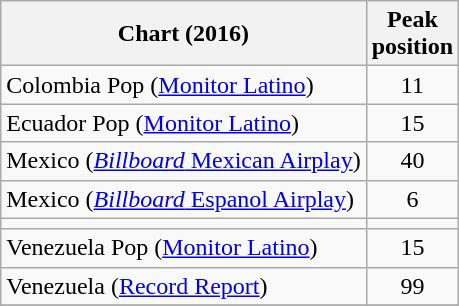<table class="wikitable sortable">
<tr>
<th>Chart (2016)</th>
<th>Peak<br>position</th>
</tr>
<tr>
<td align="left">Colombia Pop (<a href='#'>Monitor Latino</a>)</td>
<td style="text-align:center;">11</td>
</tr>
<tr>
<td align="left">Ecuador Pop (<a href='#'>Monitor Latino</a>)</td>
<td style="text-align:center;">15</td>
</tr>
<tr>
<td align="left">Mexico (<a href='#'><em>Billboard</em> Mexican Airplay</a>)</td>
<td style="text-align:center;">40</td>
</tr>
<tr>
<td align="left">Mexico (<a href='#'><em>Billboard</em> Espanol Airplay</a>)</td>
<td style="text-align:center;">6</td>
</tr>
<tr>
<td></td>
</tr>
<tr>
<td align="left">Venezuela Pop (<a href='#'>Monitor Latino</a>)</td>
<td style="text-align:center;">15</td>
</tr>
<tr>
<td>Venezuela (<a href='#'>Record Report</a>)</td>
<td align="center">99</td>
</tr>
<tr>
</tr>
</table>
